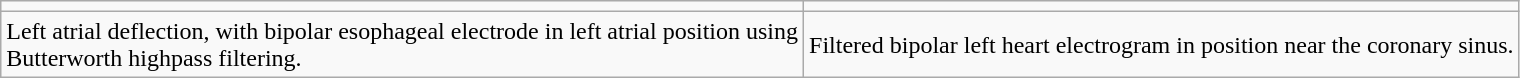<table class="wikitable">
<tr>
<td></td>
<td></td>
</tr>
<tr>
<td>Left atrial deflection, with bipolar esophageal electrode in left atrial position using <br> Butterworth highpass filtering.</td>
<td>Filtered bipolar left heart electrogram in position near the coronary sinus.</td>
</tr>
</table>
